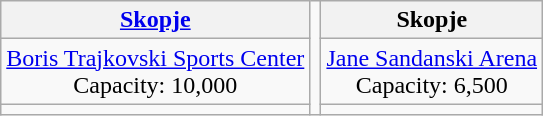<table class="wikitable" style="text-align:center;">
<tr>
<th><a href='#'>Skopje</a></th>
<td rowspan="3"></td>
<th>Skopje</th>
</tr>
<tr>
<td><a href='#'>Boris Trajkovski Sports Center</a><br>Capacity: 10,000</td>
<td><a href='#'>Jane Sandanski Arena</a><br>Capacity: 6,500</td>
</tr>
<tr>
<td></td>
<td></td>
</tr>
</table>
